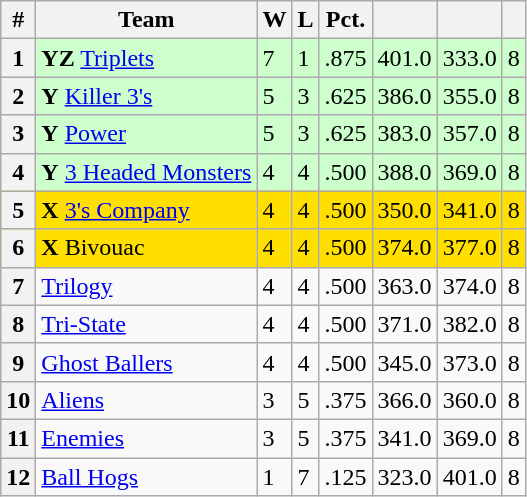<table class=wikitable>
<tr>
<th>#</th>
<th>Team</th>
<th>W</th>
<th>L</th>
<th>Pct.</th>
<th></th>
<th></th>
<th></th>
</tr>
<tr style="width:2.5em; background:#CCFFCC;">
<th>1</th>
<td><strong>YZ</strong> <a href='#'>Triplets</a></td>
<td>7</td>
<td>1</td>
<td>.875</td>
<td>401.0</td>
<td>333.0</td>
<td>8</td>
</tr>
<tr style="width:2.5em; background:#CCFFCC;">
<th>2</th>
<td><strong>Y</strong> <a href='#'>Killer 3's</a></td>
<td>5</td>
<td>3</td>
<td>.625</td>
<td>386.0</td>
<td>355.0</td>
<td>8</td>
</tr>
<tr style="width:2.5em; background:#CCFFCC;">
<th>3</th>
<td><strong>Y</strong> <a href='#'>Power</a></td>
<td>5</td>
<td>3</td>
<td>.625</td>
<td>383.0</td>
<td>357.0</td>
<td>8</td>
</tr>
<tr style="width:2.5em; background:#CCFFCC;">
<th>4</th>
<td><strong>Y</strong> <a href='#'>3 Headed Monsters</a></td>
<td>4</td>
<td>4</td>
<td>.500</td>
<td>388.0</td>
<td>369.0</td>
<td>8</td>
</tr>
<tr style="width:2.5em; background:#FEDF00;">
<th>5</th>
<td><strong>X</strong> <a href='#'>3's Company</a></td>
<td>4</td>
<td>4</td>
<td>.500</td>
<td>350.0</td>
<td>341.0</td>
<td>8</td>
</tr>
<tr style="width:2.5em; background:#FEDF00;">
<th>6</th>
<td><strong>X</strong> Bivouac</td>
<td>4</td>
<td>4</td>
<td>.500</td>
<td>374.0</td>
<td>377.0</td>
<td>8</td>
</tr>
<tr>
<th>7</th>
<td><a href='#'>Trilogy</a></td>
<td>4</td>
<td>4</td>
<td>.500</td>
<td>363.0</td>
<td>374.0</td>
<td>8</td>
</tr>
<tr>
<th>8</th>
<td><a href='#'>Tri-State</a></td>
<td>4</td>
<td>4</td>
<td>.500</td>
<td>371.0</td>
<td>382.0</td>
<td>8</td>
</tr>
<tr>
<th>9</th>
<td><a href='#'>Ghost Ballers</a></td>
<td>4</td>
<td>4</td>
<td>.500</td>
<td>345.0</td>
<td>373.0</td>
<td>8</td>
</tr>
<tr>
<th>10</th>
<td><a href='#'>Aliens</a></td>
<td>3</td>
<td>5</td>
<td>.375</td>
<td>366.0</td>
<td>360.0</td>
<td>8</td>
</tr>
<tr>
<th>11</th>
<td><a href='#'>Enemies</a></td>
<td>3</td>
<td>5</td>
<td>.375</td>
<td>341.0</td>
<td>369.0</td>
<td>8</td>
</tr>
<tr>
<th>12</th>
<td><a href='#'>Ball Hogs</a></td>
<td>1</td>
<td>7</td>
<td>.125</td>
<td>323.0</td>
<td>401.0</td>
<td>8</td>
</tr>
</table>
